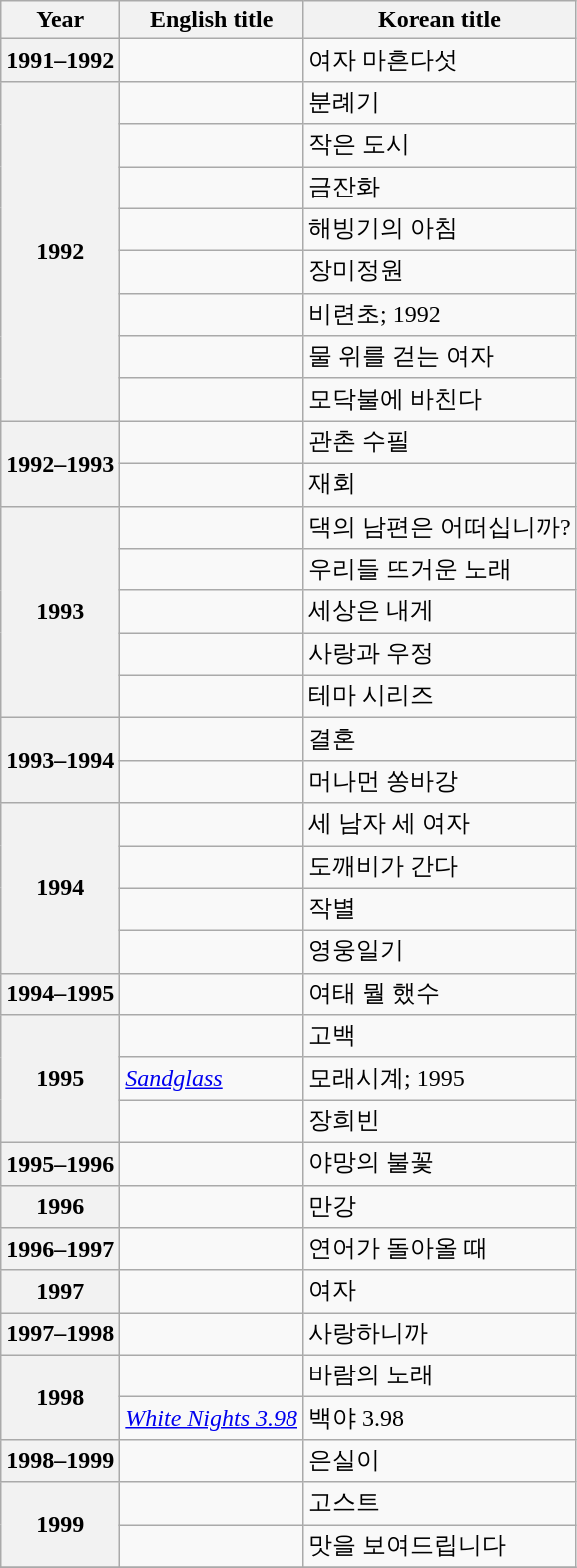<table class="wikitable sortable plainrowheaders">
<tr>
<th scope="col">Year</th>
<th scope="col">English title</th>
<th scope="col">Korean title</th>
</tr>
<tr>
<th scope="row">1991–1992</th>
<td><em></em></td>
<td>여자 마흔다섯</td>
</tr>
<tr>
<th scope="row" rowspan=8>1992</th>
<td><em></em></td>
<td>분례기</td>
</tr>
<tr>
<td><em></em></td>
<td>작은 도시</td>
</tr>
<tr>
<td><em></em></td>
<td>금잔화</td>
</tr>
<tr>
<td><em></em></td>
<td>해빙기의 아침</td>
</tr>
<tr>
<td><em></em></td>
<td>장미정원</td>
</tr>
<tr>
<td><em></em></td>
<td>비련초; 1992</td>
</tr>
<tr>
<td><em></em></td>
<td>물 위를 걷는 여자</td>
</tr>
<tr>
<td><em></em></td>
<td>모닥불에 바친다</td>
</tr>
<tr>
<th scope="row" rowspan=2>1992–1993</th>
<td><em></em></td>
<td>관촌 수필</td>
</tr>
<tr>
<td><em></em></td>
<td>재회</td>
</tr>
<tr>
<th scope="row" rowspan=5>1993</th>
<td><em></em></td>
<td>댁의 남편은 어떠십니까?</td>
</tr>
<tr>
<td><em></em></td>
<td>우리들 뜨거운 노래</td>
</tr>
<tr>
<td><em></em></td>
<td>세상은 내게</td>
</tr>
<tr>
<td><em></em></td>
<td>사랑과 우정</td>
</tr>
<tr>
<td><em></em></td>
<td>테마 시리즈</td>
</tr>
<tr>
<th scope="row" rowspan=2>1993–1994</th>
<td><em></em></td>
<td>결혼</td>
</tr>
<tr>
<td><em></em></td>
<td>머나먼 쏭바강</td>
</tr>
<tr>
<th scope="row" rowspan=4>1994</th>
<td><em></em></td>
<td>세 남자 세 여자</td>
</tr>
<tr>
<td><em></em></td>
<td>도깨비가 간다</td>
</tr>
<tr>
<td><em></em></td>
<td>작별</td>
</tr>
<tr>
<td><em></em></td>
<td>영웅일기</td>
</tr>
<tr>
<th scope="row">1994–1995</th>
<td><em></em></td>
<td>여태 뭘 했수</td>
</tr>
<tr>
<th scope="row" rowspan=3>1995</th>
<td><em></em></td>
<td>고백</td>
</tr>
<tr>
<td><em><a href='#'>Sandglass</a></em></td>
<td>모래시계; 1995</td>
</tr>
<tr>
<td><em></em></td>
<td>장희빈</td>
</tr>
<tr>
<th scope="row">1995–1996</th>
<td><em></em></td>
<td>야망의 불꽃</td>
</tr>
<tr>
<th scope="row">1996</th>
<td><em></em></td>
<td>만강</td>
</tr>
<tr>
<th scope="row">1996–1997</th>
<td><em></em></td>
<td>연어가 돌아올 때</td>
</tr>
<tr>
<th scope="row">1997</th>
<td><em></em></td>
<td>여자</td>
</tr>
<tr>
<th scope="row">1997–1998</th>
<td><em></em></td>
<td>사랑하니까</td>
</tr>
<tr>
<th scope="row" rowspan=2>1998</th>
<td><em></em></td>
<td>바람의 노래</td>
</tr>
<tr>
<td><em><a href='#'>White Nights 3.98</a></em></td>
<td>백야 3.98</td>
</tr>
<tr>
<th scope="row">1998–1999</th>
<td><em></em></td>
<td>은실이</td>
</tr>
<tr>
<th scope="row" rowspan=2>1999</th>
<td><em></em></td>
<td>고스트</td>
</tr>
<tr>
<td><em></em></td>
<td>맛을 보여드립니다</td>
</tr>
<tr>
</tr>
</table>
